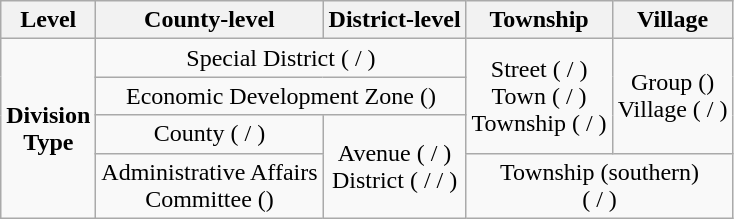<table class="wikitable" style="text-align:center;">
<tr>
<th>Level</th>
<th>County-level</th>
<th>District-level</th>
<th>Township</th>
<th>Village</th>
</tr>
<tr>
<td rowspan="4"><strong>Division <br>Type</strong></td>
<td colspan="2">Special District ( / )</td>
<td rowspan="3">Street ( / )<br>Town ( / )<br>Township ( / )</td>
<td rowspan="3">Group ()<br>Village ( / )</td>
</tr>
<tr>
<td colspan="2">Economic Development Zone ()</td>
</tr>
<tr>
<td>County ( / )</td>
<td rowspan="2">Avenue ( / )<br>District ( /  / )</td>
</tr>
<tr>
<td>Administrative Affairs<br>Committee ()</td>
<td colspan="2">Township (southern)<br>( / )</td>
</tr>
</table>
